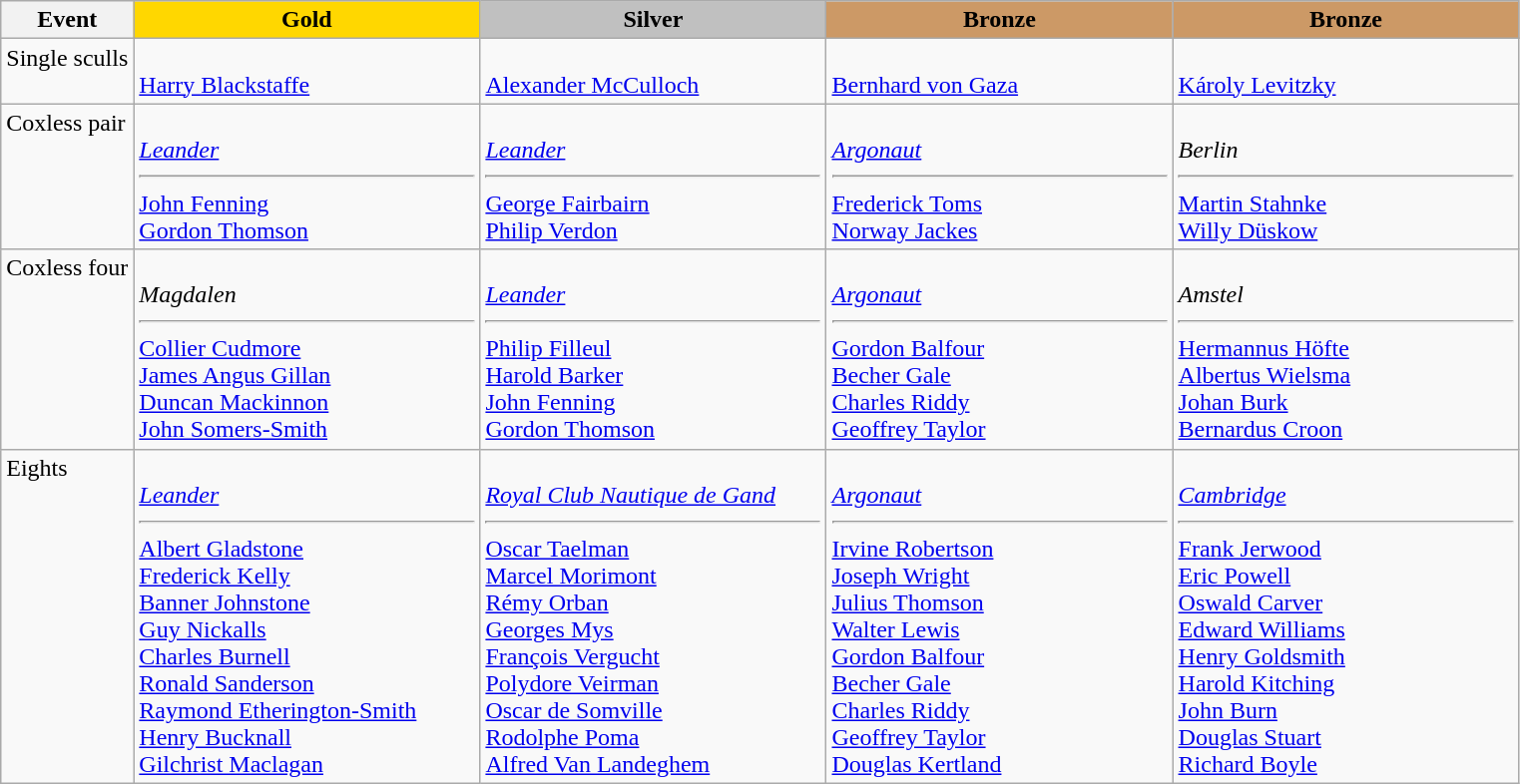<table class=wikitable>
<tr>
<th>Event</th>
<td align=center bgcolor=gold style="width:14em"><strong>Gold</strong></td>
<td align=center bgcolor=silver style="width:14em"><strong>Silver</strong></td>
<td align=center bgcolor=cc9966 style="width:14em"><strong>Bronze</strong></td>
<td align=center bgcolor=cc9966 style="width:14em"><strong>Bronze</strong></td>
</tr>
<tr valign="top">
<td>Single sculls<br></td>
<td><br><a href='#'>Harry Blackstaffe</a></td>
<td><br><a href='#'>Alexander McCulloch</a></td>
<td><br><a href='#'>Bernhard von Gaza</a></td>
<td><br><a href='#'>Károly Levitzky</a></td>
</tr>
<tr valign="top">
<td>Coxless pair<br></td>
<td><br> <em><a href='#'>Leander</a></em><hr><a href='#'>John Fenning</a><br><a href='#'>Gordon Thomson</a></td>
<td><br> <em><a href='#'>Leander</a></em><hr><a href='#'>George Fairbairn</a><br><a href='#'>Philip Verdon</a></td>
<td><br> <em><a href='#'>Argonaut</a></em><hr><a href='#'>Frederick Toms</a><br><a href='#'>Norway Jackes</a></td>
<td><br> <em>Berlin</em><hr><a href='#'>Martin Stahnke</a><br><a href='#'>Willy Düskow</a></td>
</tr>
<tr valign="top">
<td>Coxless four<br></td>
<td><br> <em>Magdalen</em><hr><a href='#'>Collier Cudmore</a><br><a href='#'>James Angus Gillan</a><br><a href='#'>Duncan Mackinnon</a><br><a href='#'>John Somers-Smith</a></td>
<td><br> <em><a href='#'>Leander</a></em><hr><a href='#'>Philip Filleul</a><br><a href='#'>Harold Barker</a><br><a href='#'>John Fenning</a><br><a href='#'>Gordon Thomson</a></td>
<td><br> <em><a href='#'>Argonaut</a></em><hr><a href='#'>Gordon Balfour</a><br><a href='#'>Becher Gale</a><br><a href='#'>Charles Riddy</a><br><a href='#'>Geoffrey Taylor</a></td>
<td><br> <em>Amstel</em><hr><a href='#'>Hermannus Höfte</a><br><a href='#'>Albertus Wielsma</a><br><a href='#'>Johan Burk</a><br><a href='#'>Bernardus Croon</a></td>
</tr>
<tr valign="top">
<td>Eights<br></td>
<td><br> <em><a href='#'>Leander</a></em><hr><a href='#'>Albert Gladstone</a><br><a href='#'>Frederick Kelly</a><br><a href='#'>Banner Johnstone</a><br><a href='#'>Guy Nickalls</a><br><a href='#'>Charles Burnell</a><br><a href='#'>Ronald Sanderson</a><br><a href='#'>Raymond Etherington-Smith</a><br><a href='#'>Henry Bucknall</a><br><a href='#'>Gilchrist Maclagan</a></td>
<td><br> <em><a href='#'>Royal Club Nautique de Gand</a></em><hr><a href='#'>Oscar Taelman</a><br><a href='#'>Marcel Morimont</a><br><a href='#'>Rémy Orban</a><br><a href='#'>Georges Mys</a><br><a href='#'>François Vergucht</a><br><a href='#'>Polydore Veirman</a><br><a href='#'>Oscar de Somville</a><br><a href='#'>Rodolphe Poma</a><br><a href='#'>Alfred Van Landeghem</a></td>
<td><br> <em><a href='#'>Argonaut</a></em><hr><a href='#'>Irvine Robertson</a><br><a href='#'>Joseph Wright</a><br><a href='#'>Julius Thomson</a><br><a href='#'>Walter Lewis</a><br><a href='#'>Gordon Balfour</a><br><a href='#'>Becher Gale</a><br><a href='#'>Charles Riddy</a><br><a href='#'>Geoffrey Taylor</a><br><a href='#'>Douglas Kertland</a></td>
<td><br> <em><a href='#'>Cambridge</a></em><hr><a href='#'>Frank Jerwood</a><br><a href='#'>Eric Powell</a><br><a href='#'>Oswald Carver</a><br><a href='#'>Edward Williams</a><br><a href='#'>Henry Goldsmith</a><br><a href='#'>Harold Kitching</a><br><a href='#'>John Burn</a><br><a href='#'>Douglas Stuart</a><br><a href='#'>Richard Boyle</a></td>
</tr>
</table>
